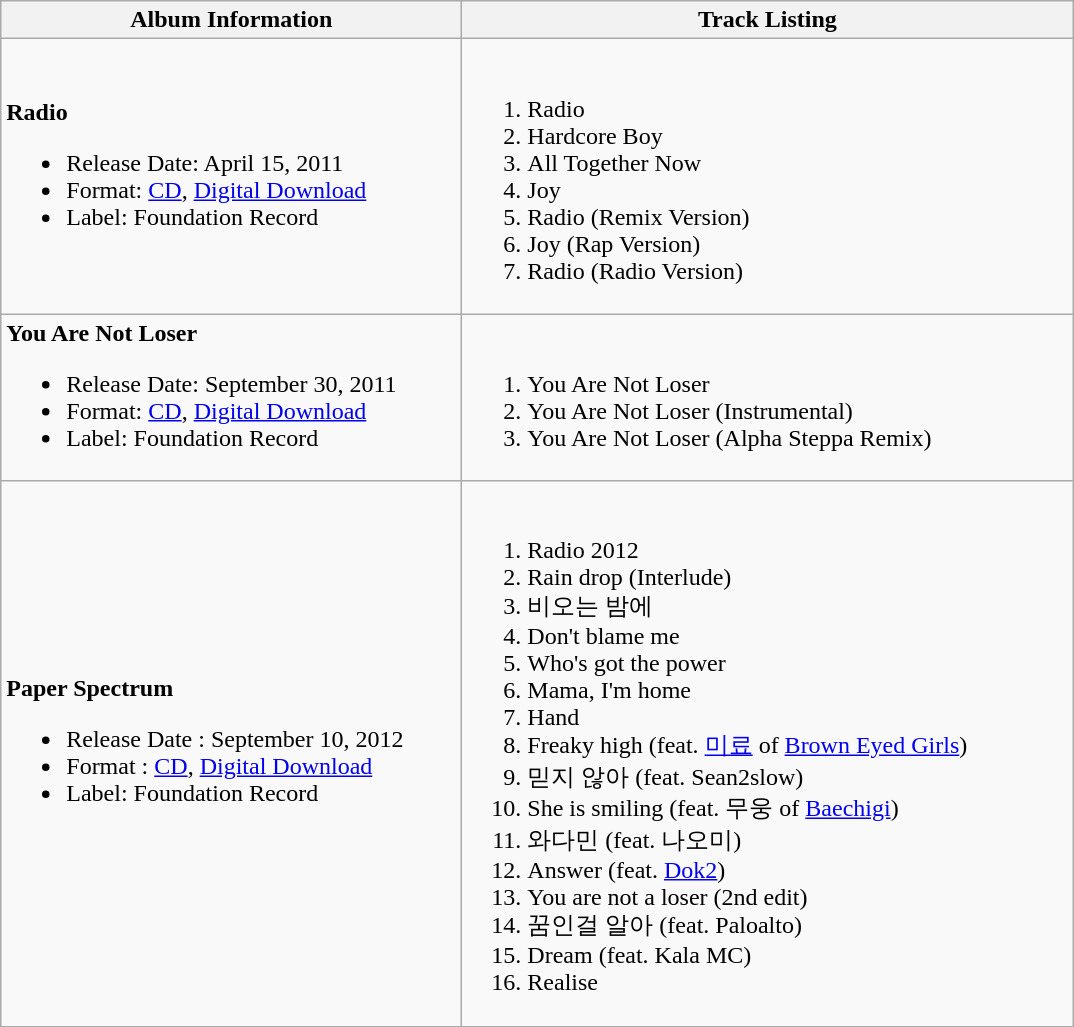<table class="wikitable">
<tr>
<th align="left" width="300px">Album Information</th>
<th align="left" width="400px">Track Listing</th>
</tr>
<tr>
<td><strong>Radio</strong><br><ul><li>Release Date:  April 15, 2011</li><li>Format: <a href='#'>CD</a>, <a href='#'>Digital Download</a></li><li>Label: Foundation Record</li></ul></td>
<td><br><ol><li>Radio</li><li>Hardcore Boy</li><li>All Together Now</li><li>Joy</li><li>Radio (Remix Version)</li><li>Joy (Rap Version)</li><li>Radio (Radio Version)</li></ol></td>
</tr>
<tr>
<td><strong>You Are Not Loser</strong><br><ul><li>Release Date:  September 30, 2011</li><li>Format: <a href='#'>CD</a>, <a href='#'>Digital Download</a></li><li>Label: Foundation Record</li></ul></td>
<td><br><ol><li>You Are Not Loser</li><li>You Are Not Loser (Instrumental)</li><li>You Are Not Loser (Alpha Steppa Remix)</li></ol></td>
</tr>
<tr>
<td><strong>Paper Spectrum</strong><br><ul><li>Release Date :  September 10, 2012</li><li>Format : <a href='#'>CD</a>, <a href='#'>Digital Download</a></li><li>Label: Foundation Record</li></ul></td>
<td><br><ol><li>Radio 2012</li><li>Rain drop (Interlude)</li><li>비오는 밤에</li><li>Don't blame me</li><li>Who's got the power</li><li>Mama, I'm home</li><li>Hand</li><li>Freaky high (feat. <a href='#'>미료</a> of <a href='#'>Brown Eyed Girls</a>)</li><li>믿지 않아 (feat. Sean2slow)</li><li>She is smiling (feat. 무웅 of <a href='#'>Baechigi</a>)</li><li>와다민 (feat. 나오미)</li><li>Answer (feat. <a href='#'>Dok2</a>)</li><li>You are not a loser (2nd edit)</li><li>꿈인걸 알아 (feat. Paloalto)</li><li>Dream (feat. Kala MC)</li><li>Realise</li></ol></td>
</tr>
</table>
